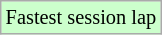<table class="wikitable" style="font-size: 85%;">
<tr style="background:#ccffcc;">
<td>Fastest session lap</td>
</tr>
</table>
